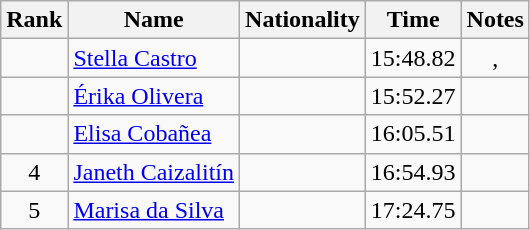<table class="wikitable sortable" style="text-align:center">
<tr>
<th>Rank</th>
<th>Name</th>
<th>Nationality</th>
<th>Time</th>
<th>Notes</th>
</tr>
<tr>
<td></td>
<td align=left><a href='#'>Stella Castro</a></td>
<td align=left></td>
<td>15:48.82</td>
<td>, </td>
</tr>
<tr>
<td></td>
<td align=left><a href='#'>Érika Olivera</a></td>
<td align=left></td>
<td>15:52.27</td>
<td></td>
</tr>
<tr>
<td></td>
<td align=left><a href='#'>Elisa Cobañea</a></td>
<td align=left></td>
<td>16:05.51</td>
<td></td>
</tr>
<tr>
<td>4</td>
<td align=left><a href='#'>Janeth Caizalitín</a></td>
<td align=left></td>
<td>16:54.93</td>
<td></td>
</tr>
<tr>
<td>5</td>
<td align=left><a href='#'>Marisa da Silva</a></td>
<td align=left></td>
<td>17:24.75</td>
<td></td>
</tr>
</table>
